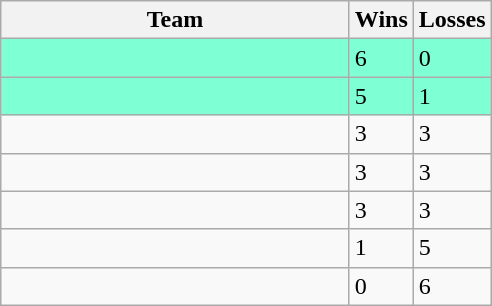<table class="wikitable">
<tr>
<th width=225>Team</th>
<th>Wins</th>
<th>Losses</th>
</tr>
<tr style="background:#7FFFD4">
<td></td>
<td>6</td>
<td>0</td>
</tr>
<tr style="background:#7FFFD4 ">
<td></td>
<td>5</td>
<td>1</td>
</tr>
<tr>
<td></td>
<td>3</td>
<td>3</td>
</tr>
<tr>
<td></td>
<td>3</td>
<td>3</td>
</tr>
<tr>
<td></td>
<td>3</td>
<td>3</td>
</tr>
<tr>
<td></td>
<td>1</td>
<td>5</td>
</tr>
<tr>
<td></td>
<td>0</td>
<td>6</td>
</tr>
</table>
